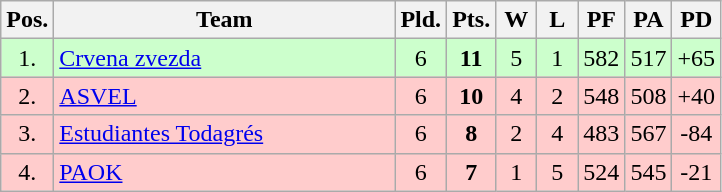<table class="wikitable" style="text-align:center">
<tr>
<th width=15>Pos.</th>
<th width=220>Team</th>
<th width=20>Pld.</th>
<th width=20>Pts.</th>
<th width=20>W</th>
<th width=20>L</th>
<th width=20>PF</th>
<th width=20>PA</th>
<th width=20>PD</th>
</tr>
<tr style="background: #ccffcc;">
<td>1.</td>
<td align=left> <a href='#'>Crvena zvezda</a></td>
<td>6</td>
<td><strong>11</strong></td>
<td>5</td>
<td>1</td>
<td>582</td>
<td>517</td>
<td>+65</td>
</tr>
<tr style="background: #ffcccc;">
<td>2.</td>
<td align=left> <a href='#'>ASVEL</a></td>
<td>6</td>
<td><strong>10</strong></td>
<td>4</td>
<td>2</td>
<td>548</td>
<td>508</td>
<td>+40</td>
</tr>
<tr style="background: #ffcccc;">
<td>3.</td>
<td align=left> <a href='#'>Estudiantes Todagrés</a></td>
<td>6</td>
<td><strong>8</strong></td>
<td>2</td>
<td>4</td>
<td>483</td>
<td>567</td>
<td>-84</td>
</tr>
<tr style="background: #ffcccc;">
<td>4.</td>
<td align=left> <a href='#'>PAOK</a></td>
<td>6</td>
<td><strong>7</strong></td>
<td>1</td>
<td>5</td>
<td>524</td>
<td>545</td>
<td>-21</td>
</tr>
</table>
